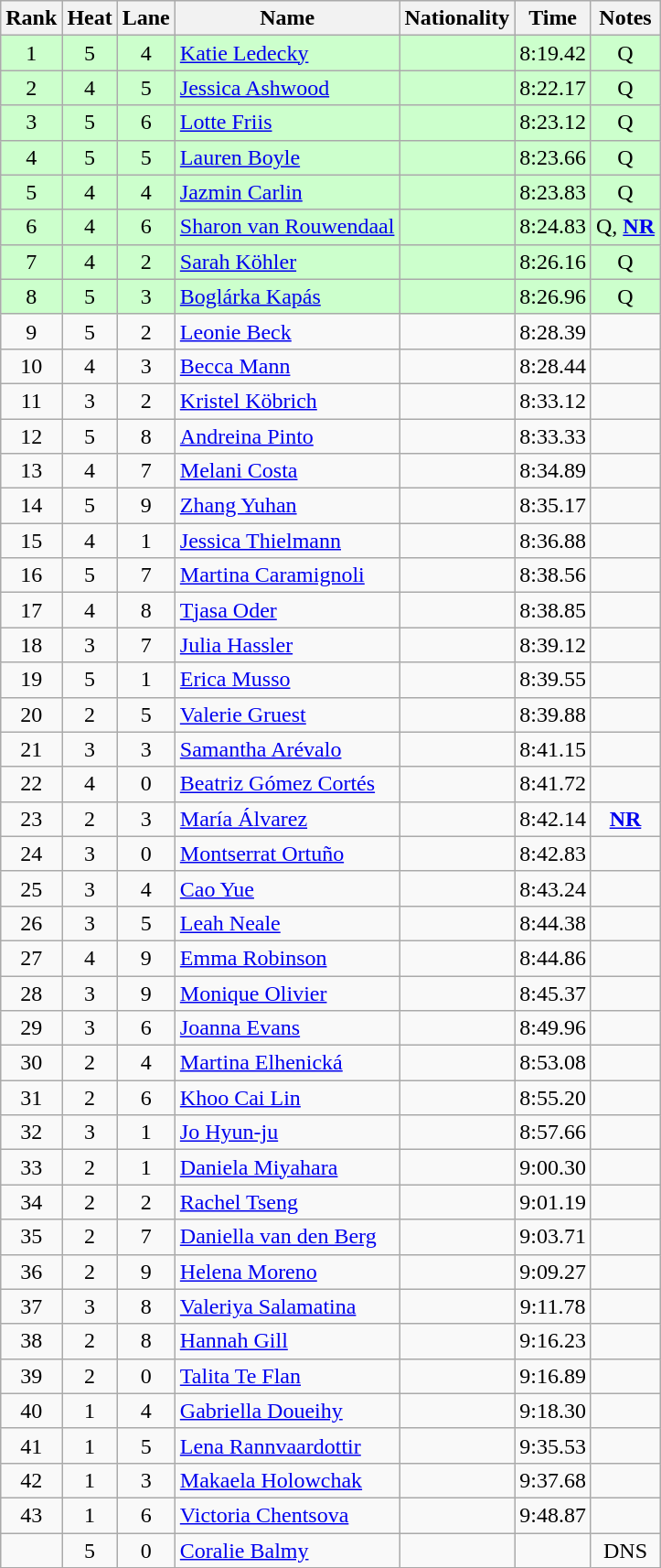<table class="wikitable sortable" style="text-align:center">
<tr>
<th>Rank</th>
<th>Heat</th>
<th>Lane</th>
<th>Name</th>
<th>Nationality</th>
<th>Time</th>
<th>Notes</th>
</tr>
<tr bgcolor=ccffcc>
<td>1</td>
<td>5</td>
<td>4</td>
<td align=left><a href='#'>Katie Ledecky</a></td>
<td align=left></td>
<td>8:19.42</td>
<td>Q</td>
</tr>
<tr bgcolor=ccffcc>
<td>2</td>
<td>4</td>
<td>5</td>
<td align=left><a href='#'>Jessica Ashwood</a></td>
<td align=left></td>
<td>8:22.17</td>
<td>Q</td>
</tr>
<tr bgcolor=ccffcc>
<td>3</td>
<td>5</td>
<td>6</td>
<td align=left><a href='#'>Lotte Friis</a></td>
<td align=left></td>
<td>8:23.12</td>
<td>Q</td>
</tr>
<tr bgcolor=ccffcc>
<td>4</td>
<td>5</td>
<td>5</td>
<td align=left><a href='#'>Lauren Boyle</a></td>
<td align=left></td>
<td>8:23.66</td>
<td>Q</td>
</tr>
<tr bgcolor=ccffcc>
<td>5</td>
<td>4</td>
<td>4</td>
<td align=left><a href='#'>Jazmin Carlin</a></td>
<td align=left></td>
<td>8:23.83</td>
<td>Q</td>
</tr>
<tr bgcolor=ccffcc>
<td>6</td>
<td>4</td>
<td>6</td>
<td align=left><a href='#'>Sharon van Rouwendaal</a></td>
<td align=left></td>
<td>8:24.83</td>
<td>Q, <strong><a href='#'>NR</a></strong></td>
</tr>
<tr bgcolor=ccffcc>
<td>7</td>
<td>4</td>
<td>2</td>
<td align=left><a href='#'>Sarah Köhler</a></td>
<td align=left></td>
<td>8:26.16</td>
<td>Q</td>
</tr>
<tr bgcolor=ccffcc>
<td>8</td>
<td>5</td>
<td>3</td>
<td align=left><a href='#'>Boglárka Kapás</a></td>
<td align=left></td>
<td>8:26.96</td>
<td>Q</td>
</tr>
<tr>
<td>9</td>
<td>5</td>
<td>2</td>
<td align=left><a href='#'>Leonie Beck</a></td>
<td align=left></td>
<td>8:28.39</td>
<td></td>
</tr>
<tr>
<td>10</td>
<td>4</td>
<td>3</td>
<td align=left><a href='#'>Becca Mann</a></td>
<td align="left"></td>
<td>8:28.44</td>
<td></td>
</tr>
<tr>
<td>11</td>
<td>3</td>
<td>2</td>
<td align=left><a href='#'>Kristel Köbrich</a></td>
<td align=left></td>
<td>8:33.12</td>
<td></td>
</tr>
<tr>
<td>12</td>
<td>5</td>
<td>8</td>
<td align=left><a href='#'>Andreina Pinto</a></td>
<td align=left></td>
<td>8:33.33</td>
<td></td>
</tr>
<tr>
<td>13</td>
<td>4</td>
<td>7</td>
<td align=left><a href='#'>Melani Costa</a></td>
<td align=left></td>
<td>8:34.89</td>
<td></td>
</tr>
<tr>
<td>14</td>
<td>5</td>
<td>9</td>
<td align=left><a href='#'>Zhang Yuhan</a></td>
<td align=left></td>
<td>8:35.17</td>
<td></td>
</tr>
<tr>
<td>15</td>
<td>4</td>
<td>1</td>
<td align=left><a href='#'>Jessica Thielmann</a></td>
<td align=left></td>
<td>8:36.88</td>
<td></td>
</tr>
<tr>
<td>16</td>
<td>5</td>
<td>7</td>
<td align=left><a href='#'>Martina Caramignoli</a></td>
<td align=left></td>
<td>8:38.56</td>
<td></td>
</tr>
<tr>
<td>17</td>
<td>4</td>
<td>8</td>
<td align=left><a href='#'>Tjasa Oder</a></td>
<td align=left></td>
<td>8:38.85</td>
<td></td>
</tr>
<tr>
<td>18</td>
<td>3</td>
<td>7</td>
<td align=left><a href='#'>Julia Hassler</a></td>
<td align=left></td>
<td>8:39.12</td>
<td></td>
</tr>
<tr>
<td>19</td>
<td>5</td>
<td>1</td>
<td align=left><a href='#'>Erica Musso</a></td>
<td align=left></td>
<td>8:39.55</td>
<td></td>
</tr>
<tr>
<td>20</td>
<td>2</td>
<td>5</td>
<td align=left><a href='#'>Valerie Gruest</a></td>
<td align=left></td>
<td>8:39.88</td>
<td></td>
</tr>
<tr>
<td>21</td>
<td>3</td>
<td>3</td>
<td align=left><a href='#'>Samantha Arévalo</a></td>
<td align=left></td>
<td>8:41.15</td>
<td></td>
</tr>
<tr>
<td>22</td>
<td>4</td>
<td>0</td>
<td align=left><a href='#'>Beatriz Gómez Cortés</a></td>
<td align=left></td>
<td>8:41.72</td>
<td></td>
</tr>
<tr>
<td>23</td>
<td>2</td>
<td>3</td>
<td align=left><a href='#'>María Álvarez</a></td>
<td align=left></td>
<td>8:42.14</td>
<td><strong><a href='#'>NR</a></strong></td>
</tr>
<tr>
<td>24</td>
<td>3</td>
<td>0</td>
<td align=left><a href='#'>Montserrat Ortuño</a></td>
<td align=left></td>
<td>8:42.83</td>
<td></td>
</tr>
<tr>
<td>25</td>
<td>3</td>
<td>4</td>
<td align=left><a href='#'>Cao Yue</a></td>
<td align=left></td>
<td>8:43.24</td>
<td></td>
</tr>
<tr>
<td>26</td>
<td>3</td>
<td>5</td>
<td align=left><a href='#'>Leah Neale</a></td>
<td align=left></td>
<td>8:44.38</td>
<td></td>
</tr>
<tr>
<td>27</td>
<td>4</td>
<td>9</td>
<td align=left><a href='#'>Emma Robinson</a></td>
<td align=left></td>
<td>8:44.86</td>
<td></td>
</tr>
<tr>
<td>28</td>
<td>3</td>
<td>9</td>
<td align=left><a href='#'>Monique Olivier</a></td>
<td align=left></td>
<td>8:45.37</td>
<td></td>
</tr>
<tr>
<td>29</td>
<td>3</td>
<td>6</td>
<td align=left><a href='#'>Joanna Evans</a></td>
<td align=left></td>
<td>8:49.96</td>
<td></td>
</tr>
<tr>
<td>30</td>
<td>2</td>
<td>4</td>
<td align=left><a href='#'>Martina Elhenická</a></td>
<td align=left></td>
<td>8:53.08</td>
<td></td>
</tr>
<tr>
<td>31</td>
<td>2</td>
<td>6</td>
<td align=left><a href='#'>Khoo Cai Lin</a></td>
<td align=left></td>
<td>8:55.20</td>
<td></td>
</tr>
<tr>
<td>32</td>
<td>3</td>
<td>1</td>
<td align=left><a href='#'>Jo Hyun-ju</a></td>
<td align=left></td>
<td>8:57.66</td>
<td></td>
</tr>
<tr>
<td>33</td>
<td>2</td>
<td>1</td>
<td align=left><a href='#'>Daniela Miyahara</a></td>
<td align=left></td>
<td>9:00.30</td>
<td></td>
</tr>
<tr>
<td>34</td>
<td>2</td>
<td>2</td>
<td align=left><a href='#'>Rachel Tseng</a></td>
<td align=left></td>
<td>9:01.19</td>
<td></td>
</tr>
<tr>
<td>35</td>
<td>2</td>
<td>7</td>
<td align=left><a href='#'>Daniella van den Berg</a></td>
<td align=left></td>
<td>9:03.71</td>
<td></td>
</tr>
<tr>
<td>36</td>
<td>2</td>
<td>9</td>
<td align=left><a href='#'>Helena Moreno</a></td>
<td align=left></td>
<td>9:09.27</td>
<td></td>
</tr>
<tr>
<td>37</td>
<td>3</td>
<td>8</td>
<td align=left><a href='#'>Valeriya Salamatina</a></td>
<td align=left></td>
<td>9:11.78</td>
<td></td>
</tr>
<tr>
<td>38</td>
<td>2</td>
<td>8</td>
<td align=left><a href='#'>Hannah Gill</a></td>
<td align=left></td>
<td>9:16.23</td>
<td></td>
</tr>
<tr>
<td>39</td>
<td>2</td>
<td>0</td>
<td align=left><a href='#'>Talita Te Flan</a></td>
<td align=left></td>
<td>9:16.89</td>
<td></td>
</tr>
<tr>
<td>40</td>
<td>1</td>
<td>4</td>
<td align=left><a href='#'>Gabriella Doueihy</a></td>
<td align=left></td>
<td>9:18.30</td>
<td></td>
</tr>
<tr>
<td>41</td>
<td>1</td>
<td>5</td>
<td align=left><a href='#'>Lena Rannvaardottir</a></td>
<td align=left></td>
<td>9:35.53</td>
<td></td>
</tr>
<tr>
<td>42</td>
<td>1</td>
<td>3</td>
<td align=left><a href='#'>Makaela Holowchak</a></td>
<td align=left></td>
<td>9:37.68</td>
<td></td>
</tr>
<tr>
<td>43</td>
<td>1</td>
<td>6</td>
<td align=left><a href='#'>Victoria Chentsova</a></td>
<td align=left></td>
<td>9:48.87</td>
<td></td>
</tr>
<tr>
<td></td>
<td>5</td>
<td>0</td>
<td align=left><a href='#'>Coralie Balmy</a></td>
<td align=left></td>
<td></td>
<td>DNS</td>
</tr>
</table>
